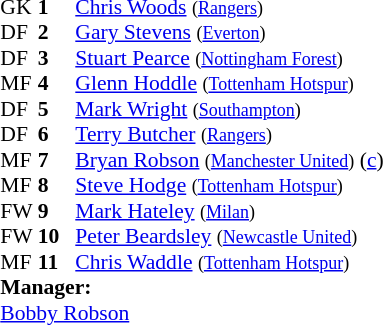<table cellspacing="0" cellpadding="0" style="font-size:90%; margin:0.2em auto;">
<tr>
<th width="25"></th>
<th width="25"></th>
</tr>
<tr>
<td>GK</td>
<td><strong>1</strong></td>
<td><a href='#'>Chris Woods</a> <small>(<a href='#'>Rangers</a>)</small></td>
</tr>
<tr>
<td>DF</td>
<td><strong>2</strong></td>
<td><a href='#'>Gary Stevens</a> <small>(<a href='#'>Everton</a>)</small></td>
</tr>
<tr>
<td>DF</td>
<td><strong>3</strong></td>
<td><a href='#'>Stuart Pearce</a> <small>(<a href='#'>Nottingham Forest</a>)</small></td>
</tr>
<tr>
<td>MF</td>
<td><strong>4</strong></td>
<td><a href='#'>Glenn Hoddle</a> <small>(<a href='#'>Tottenham Hotspur</a>)</small></td>
</tr>
<tr>
<td>DF</td>
<td><strong>5</strong></td>
<td><a href='#'>Mark Wright</a> <small>(<a href='#'>Southampton</a>)</small></td>
</tr>
<tr>
<td>DF</td>
<td><strong>6</strong></td>
<td><a href='#'>Terry Butcher</a> <small>(<a href='#'>Rangers</a>)</small></td>
</tr>
<tr>
<td>MF</td>
<td><strong>7</strong></td>
<td><a href='#'>Bryan Robson</a> <small>(<a href='#'>Manchester United</a>)</small> (<a href='#'>c</a>)</td>
</tr>
<tr>
<td>MF</td>
<td><strong>8</strong></td>
<td><a href='#'>Steve Hodge</a> <small>(<a href='#'>Tottenham Hotspur</a>)</small></td>
</tr>
<tr>
<td>FW</td>
<td><strong>9</strong></td>
<td><a href='#'>Mark Hateley</a> <small>(<a href='#'>Milan</a>)</small></td>
</tr>
<tr>
<td>FW</td>
<td><strong>10</strong></td>
<td><a href='#'>Peter Beardsley</a> <small>(<a href='#'>Newcastle United</a>)</small></td>
</tr>
<tr>
<td>MF</td>
<td><strong>11</strong></td>
<td><a href='#'>Chris Waddle</a> <small>(<a href='#'>Tottenham Hotspur</a>)</small></td>
</tr>
<tr>
<td colspan=3><strong>Manager:</strong></td>
</tr>
<tr>
<td colspan=4><a href='#'>Bobby Robson</a></td>
</tr>
</table>
